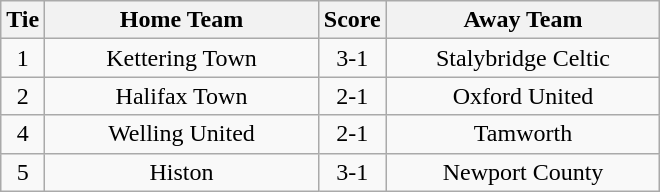<table class="wikitable" style="text-align:center;">
<tr>
<th width=20>Tie</th>
<th width=175>Home Team</th>
<th width=20>Score</th>
<th width=175>Away Team</th>
</tr>
<tr>
<td>1</td>
<td>Kettering Town</td>
<td>3-1</td>
<td>Stalybridge Celtic</td>
</tr>
<tr>
<td>2</td>
<td>Halifax Town</td>
<td>2-1</td>
<td>Oxford United</td>
</tr>
<tr>
<td>4</td>
<td>Welling United</td>
<td>2-1</td>
<td>Tamworth</td>
</tr>
<tr>
<td>5</td>
<td>Histon</td>
<td>3-1</td>
<td>Newport County</td>
</tr>
</table>
